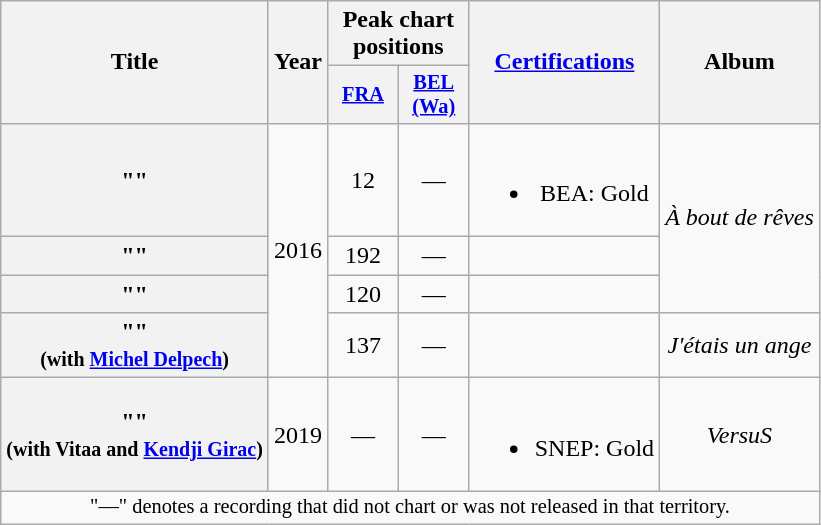<table class="wikitable plainrowheaders" style="text-align:center;">
<tr>
<th scope="col" rowspan="2">Title</th>
<th scope="col" rowspan="2">Year</th>
<th colspan="2" scope="col">Peak chart positions</th>
<th scope="col" rowspan="2"><a href='#'>Certifications</a></th>
<th scope="col" rowspan="2">Album</th>
</tr>
<tr>
<th scope="col" style="width:3em;font-size:85%;"><a href='#'>FRA</a><br></th>
<th scope="col" style="width:3em;font-size:85%;"><a href='#'>BEL<br>(Wa)</a><br></th>
</tr>
<tr>
<th scope="row">""</th>
<td rowspan="4">2016</td>
<td>12</td>
<td>—</td>
<td><br><ul><li>BEA: Gold</li></ul></td>
<td rowspan="3"><em>À bout de rêves</em></td>
</tr>
<tr>
<th scope="row">""</th>
<td>192</td>
<td>—</td>
<td></td>
</tr>
<tr>
<th scope="row">""</th>
<td>120</td>
<td>—</td>
<td></td>
</tr>
<tr>
<th scope="row">""<br><small>(with <a href='#'>Michel Delpech</a>)</small></th>
<td>137</td>
<td>—</td>
<td></td>
<td><em>J'étais un ange</em></td>
</tr>
<tr>
<th scope="row">""<br><small>(with Vitaa and <a href='#'>Kendji Girac</a>)</small></th>
<td>2019</td>
<td>—</td>
<td>—</td>
<td><br><ul><li>SNEP: Gold</li></ul></td>
<td><em>VersuS</em></td>
</tr>
<tr>
<td colspan="6" style="font-size:85%">"—" denotes a recording that did not chart or was not released in that territory.</td>
</tr>
</table>
